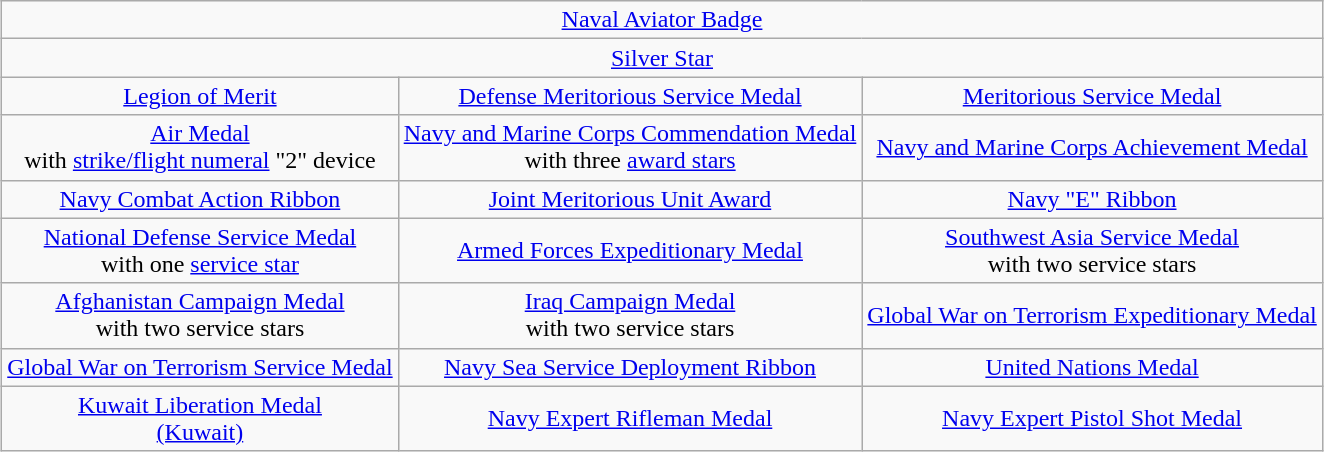<table class="wikitable" style="margin:1em auto; text-align:center;">
<tr>
<td colspan="6"><a href='#'>Naval Aviator Badge</a></td>
</tr>
<tr>
<td colspan="6"><a href='#'>Silver Star</a></td>
</tr>
<tr>
<td colspan="2"><a href='#'>Legion of Merit</a></td>
<td colspan="2"><a href='#'>Defense Meritorious Service Medal</a></td>
<td colspan="2"><a href='#'>Meritorious Service Medal</a></td>
</tr>
<tr>
<td colspan="2"><a href='#'>Air Medal</a><br>with <a href='#'>strike/flight numeral</a> "2" device</td>
<td colspan="2"><a href='#'>Navy and Marine Corps Commendation Medal</a><br>with three <a href='#'>award stars</a></td>
<td colspan="2"><a href='#'>Navy and Marine Corps Achievement Medal</a></td>
</tr>
<tr>
<td colspan="2"><a href='#'>Navy Combat Action Ribbon</a></td>
<td colspan="2"><a href='#'>Joint Meritorious Unit Award</a></td>
<td colspan="2"><a href='#'>Navy "E" Ribbon</a></td>
</tr>
<tr>
<td colspan="2"><a href='#'>National Defense Service Medal</a><br>with one <a href='#'>service star</a></td>
<td colspan="2"><a href='#'>Armed Forces Expeditionary Medal</a></td>
<td colspan="2"><a href='#'>Southwest Asia Service Medal</a><br>with two service stars</td>
</tr>
<tr>
<td colspan="2"><a href='#'>Afghanistan Campaign Medal</a><br>with two service stars</td>
<td colspan="2"><a href='#'>Iraq Campaign Medal</a><br>with two service stars</td>
<td colspan="2"><a href='#'>Global War on Terrorism Expeditionary Medal</a></td>
</tr>
<tr>
<td colspan="2"><a href='#'>Global War on Terrorism Service Medal</a></td>
<td colspan="2"><a href='#'>Navy Sea Service Deployment Ribbon</a></td>
<td colspan="2"><a href='#'>United Nations Medal</a></td>
</tr>
<tr>
<td colspan="2"><a href='#'>Kuwait Liberation Medal<br>(Kuwait)</a></td>
<td colspan="2"><a href='#'>Navy Expert Rifleman Medal</a></td>
<td colspan="2"><a href='#'>Navy Expert Pistol Shot Medal</a></td>
</tr>
</table>
